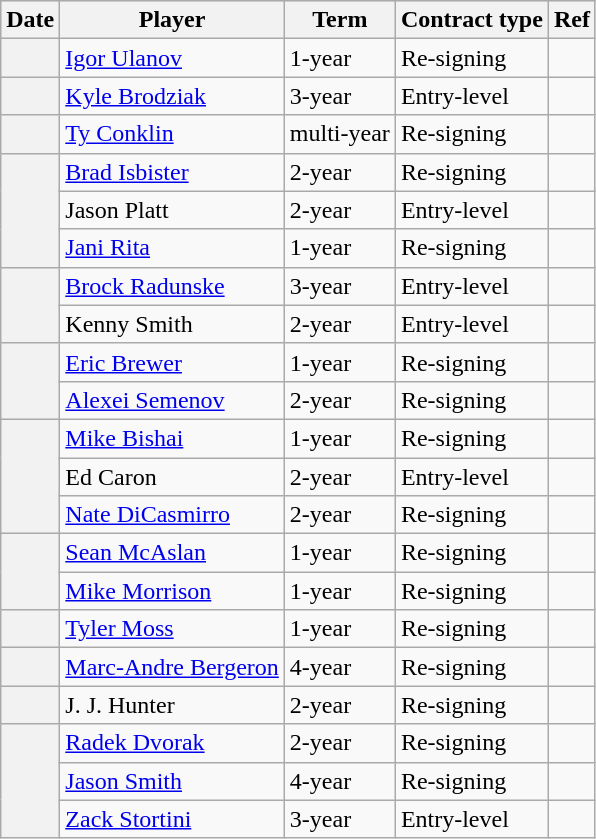<table class="wikitable plainrowheaders">
<tr style="background:#ddd; text-align:center;">
<th>Date</th>
<th>Player</th>
<th>Term</th>
<th>Contract type</th>
<th>Ref</th>
</tr>
<tr>
<th scope="row"></th>
<td><a href='#'>Igor Ulanov</a></td>
<td>1-year</td>
<td>Re-signing</td>
<td></td>
</tr>
<tr>
<th scope="row"></th>
<td><a href='#'>Kyle Brodziak</a></td>
<td>3-year</td>
<td>Entry-level</td>
<td></td>
</tr>
<tr>
<th scope="row"></th>
<td><a href='#'>Ty Conklin</a></td>
<td>multi-year</td>
<td>Re-signing</td>
<td></td>
</tr>
<tr>
<th scope="row" rowspan=3></th>
<td><a href='#'>Brad Isbister</a></td>
<td>2-year</td>
<td>Re-signing</td>
<td></td>
</tr>
<tr>
<td>Jason Platt</td>
<td>2-year</td>
<td>Entry-level</td>
<td></td>
</tr>
<tr>
<td><a href='#'>Jani Rita</a></td>
<td>1-year</td>
<td>Re-signing</td>
<td></td>
</tr>
<tr>
<th scope="row" rowspan=2></th>
<td><a href='#'>Brock Radunske</a></td>
<td>3-year</td>
<td>Entry-level</td>
<td></td>
</tr>
<tr>
<td>Kenny Smith</td>
<td>2-year</td>
<td>Entry-level</td>
<td></td>
</tr>
<tr>
<th scope="row" rowspan=2></th>
<td><a href='#'>Eric Brewer</a></td>
<td>1-year</td>
<td>Re-signing</td>
<td></td>
</tr>
<tr>
<td><a href='#'>Alexei Semenov</a></td>
<td>2-year</td>
<td>Re-signing</td>
<td></td>
</tr>
<tr>
<th scope="row" rowspan=3></th>
<td><a href='#'>Mike Bishai</a></td>
<td>1-year</td>
<td>Re-signing</td>
<td></td>
</tr>
<tr>
<td>Ed Caron</td>
<td>2-year</td>
<td>Entry-level</td>
<td></td>
</tr>
<tr>
<td><a href='#'>Nate DiCasmirro</a></td>
<td>2-year</td>
<td>Re-signing</td>
<td></td>
</tr>
<tr>
<th scope="row" rowspan=2></th>
<td><a href='#'>Sean McAslan</a></td>
<td>1-year</td>
<td>Re-signing</td>
<td></td>
</tr>
<tr>
<td><a href='#'>Mike Morrison</a></td>
<td>1-year</td>
<td>Re-signing</td>
<td></td>
</tr>
<tr>
<th scope="row"></th>
<td><a href='#'>Tyler Moss</a></td>
<td>1-year</td>
<td>Re-signing</td>
<td></td>
</tr>
<tr>
<th scope="row"></th>
<td><a href='#'>Marc-Andre Bergeron</a></td>
<td>4-year</td>
<td>Re-signing</td>
<td></td>
</tr>
<tr>
<th scope="row"></th>
<td>J. J. Hunter</td>
<td>2-year</td>
<td>Re-signing</td>
<td></td>
</tr>
<tr>
<th scope="row" rowspan=3></th>
<td><a href='#'>Radek Dvorak</a></td>
<td>2-year</td>
<td>Re-signing</td>
<td></td>
</tr>
<tr>
<td><a href='#'>Jason Smith</a></td>
<td>4-year</td>
<td>Re-signing</td>
<td></td>
</tr>
<tr>
<td><a href='#'>Zack Stortini</a></td>
<td>3-year</td>
<td>Entry-level</td>
<td></td>
</tr>
</table>
